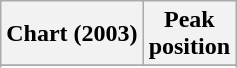<table class="wikitable sortable plainrowheaders">
<tr>
<th align="center">Chart (2003)</th>
<th align="center">Peak<br>position</th>
</tr>
<tr>
</tr>
<tr>
</tr>
<tr>
</tr>
<tr>
</tr>
</table>
